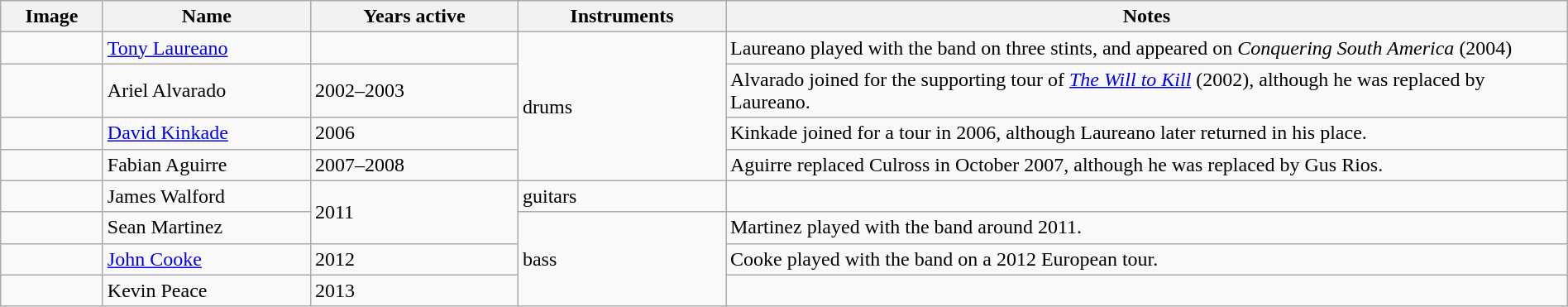<table class="wikitable" border="1" width=100%>
<tr>
<th width="75">Image</th>
<th width="160">Name</th>
<th width="160">Years active</th>
<th width="160">Instruments</th>
<th>Notes</th>
</tr>
<tr>
<td></td>
<td><a href='#'>Tony Laureano</a></td>
<td></td>
<td rowspan="4">drums</td>
<td>Laureano played with the band on three stints, and appeared on <em>Conquering South America</em> (2004)</td>
</tr>
<tr>
<td></td>
<td>Ariel Alvarado</td>
<td>2002–2003</td>
<td>Alvarado joined for the supporting tour of <em><a href='#'>The Will to Kill</a></em> (2002), although he was replaced by Laureano.</td>
</tr>
<tr>
<td></td>
<td><a href='#'>David Kinkade</a></td>
<td>2006</td>
<td>Kinkade joined for a tour in 2006, although Laureano later returned in his place.</td>
</tr>
<tr>
<td></td>
<td>Fabian Aguirre</td>
<td>2007–2008</td>
<td>Aguirre replaced Culross in October 2007, although he was replaced by Gus Rios.</td>
</tr>
<tr>
<td></td>
<td>James Walford</td>
<td rowspan="2">2011</td>
<td>guitars</td>
<td></td>
</tr>
<tr>
<td></td>
<td>Sean Martinez</td>
<td rowspan="3">bass</td>
<td>Martinez played with the band around 2011.</td>
</tr>
<tr>
<td></td>
<td><a href='#'>John Cooke</a></td>
<td>2012</td>
<td>Cooke played with the band on a 2012 European tour.</td>
</tr>
<tr>
<td></td>
<td>Kevin Peace</td>
<td>2013</td>
<td></td>
</tr>
</table>
